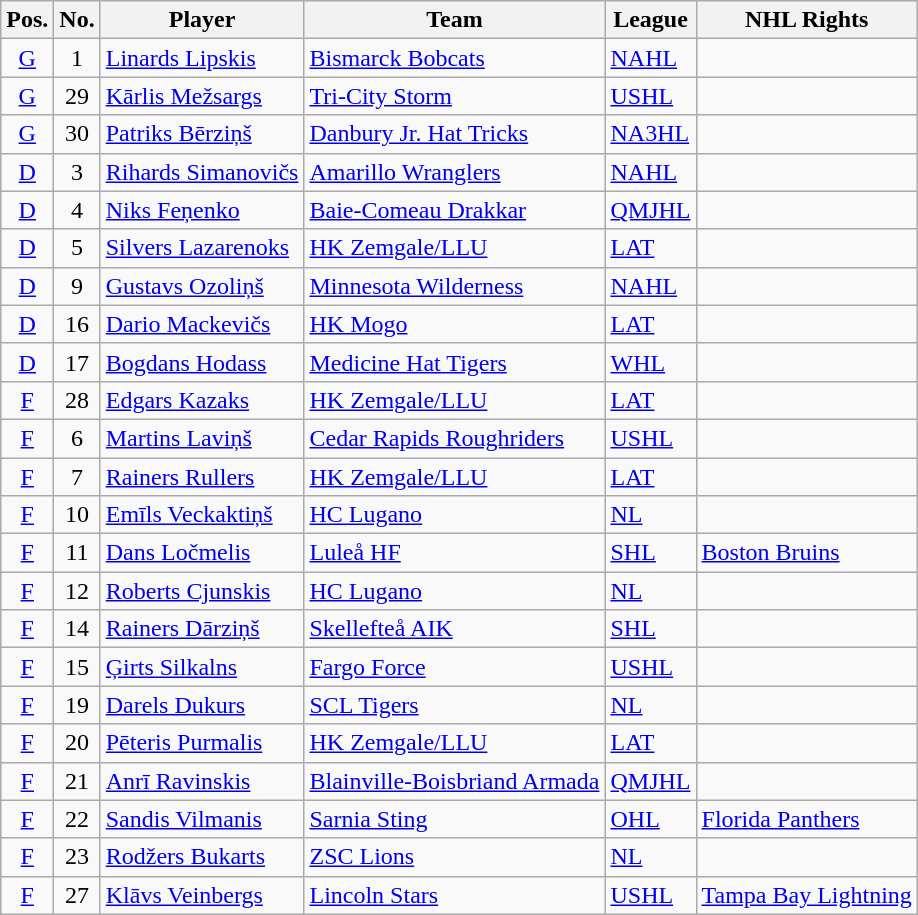<table class="wikitable sortable">
<tr>
<th>Pos.</th>
<th>No.</th>
<th>Player</th>
<th>Team</th>
<th>League</th>
<th>NHL Rights</th>
</tr>
<tr>
<td style="text-align:center;"><a href='#'>G</a></td>
<td style="text-align:center;">1</td>
<td><a href='#'>Linards Lipskis</a></td>
<td> <a href='#'>Bismarck Bobcats</a></td>
<td> <a href='#'>NAHL</a></td>
<td></td>
</tr>
<tr>
<td style="text-align:center;"><a href='#'>G</a></td>
<td style="text-align:center;">29</td>
<td><a href='#'>Kārlis Mežsargs</a></td>
<td> <a href='#'>Tri-City Storm</a></td>
<td> <a href='#'>USHL</a></td>
<td></td>
</tr>
<tr>
<td style="text-align:center;"><a href='#'>G</a></td>
<td style="text-align:center;">30</td>
<td><a href='#'>Patriks Bērziņš</a></td>
<td> <a href='#'>Danbury Jr. Hat Tricks</a></td>
<td> <a href='#'>NA3HL</a></td>
<td></td>
</tr>
<tr>
<td style="text-align:center;"><a href='#'>D</a></td>
<td style="text-align:center;">3</td>
<td><a href='#'>Rihards Simanovičs</a></td>
<td> <a href='#'>Amarillo Wranglers</a></td>
<td> <a href='#'>NAHL</a></td>
<td></td>
</tr>
<tr>
<td style="text-align:center;"><a href='#'>D</a></td>
<td style="text-align:center;">4</td>
<td><a href='#'>Niks Feņenko</a></td>
<td> <a href='#'>Baie-Comeau Drakkar</a></td>
<td> <a href='#'>QMJHL</a></td>
<td></td>
</tr>
<tr>
<td style="text-align:center;"><a href='#'>D</a></td>
<td style="text-align:center;">5</td>
<td><a href='#'>Silvers Lazarenoks</a></td>
<td> <a href='#'>HK Zemgale/LLU</a></td>
<td> <a href='#'>LAT</a></td>
<td></td>
</tr>
<tr>
<td style="text-align:center;"><a href='#'>D</a></td>
<td style="text-align:center;">9</td>
<td><a href='#'>Gustavs Ozoliņš</a></td>
<td> <a href='#'>Minnesota Wilderness</a></td>
<td> <a href='#'>NAHL</a></td>
<td></td>
</tr>
<tr>
<td style="text-align:center;"><a href='#'>D</a></td>
<td style="text-align:center;">16</td>
<td><a href='#'>Dario Mackevičs</a></td>
<td> <a href='#'>HK Mogo</a></td>
<td> <a href='#'>LAT</a></td>
<td></td>
</tr>
<tr>
<td style="text-align:center;"><a href='#'>D</a></td>
<td style="text-align:center;">17</td>
<td><a href='#'>Bogdans Hodass</a></td>
<td> <a href='#'>Medicine Hat Tigers</a></td>
<td> <a href='#'>WHL</a></td>
<td></td>
</tr>
<tr>
<td style="text-align:center;"><a href='#'>F</a></td>
<td style="text-align:center;">28</td>
<td><a href='#'>Edgars Kazaks</a></td>
<td> <a href='#'>HK Zemgale/LLU</a></td>
<td> <a href='#'>LAT</a></td>
<td></td>
</tr>
<tr>
<td style="text-align:center;"><a href='#'>F</a></td>
<td style="text-align:center;">6</td>
<td><a href='#'>Martins Laviņš</a></td>
<td> <a href='#'>Cedar Rapids Roughriders</a></td>
<td> <a href='#'>USHL</a></td>
<td></td>
</tr>
<tr>
<td style="text-align:center;"><a href='#'>F</a></td>
<td style="text-align:center;">7</td>
<td><a href='#'>Rainers Rullers</a></td>
<td> <a href='#'>HK Zemgale/LLU</a></td>
<td> <a href='#'>LAT</a></td>
<td></td>
</tr>
<tr>
<td style="text-align:center;"><a href='#'>F</a></td>
<td style="text-align:center;">10</td>
<td><a href='#'>Emīls Veckaktiņš</a></td>
<td> <a href='#'>HC Lugano</a></td>
<td> <a href='#'>NL</a></td>
<td></td>
</tr>
<tr>
<td style="text-align:center;"><a href='#'>F</a></td>
<td style="text-align:center;">11</td>
<td><a href='#'>Dans Ločmelis</a></td>
<td> <a href='#'>Luleå HF</a></td>
<td> <a href='#'>SHL</a></td>
<td><a href='#'>Boston Bruins</a></td>
</tr>
<tr>
<td style="text-align:center;"><a href='#'>F</a></td>
<td style="text-align:center;">12</td>
<td><a href='#'>Roberts Cjunskis</a></td>
<td> <a href='#'>HC Lugano</a></td>
<td> <a href='#'>NL</a></td>
<td></td>
</tr>
<tr>
<td style="text-align:center;"><a href='#'>F</a></td>
<td style="text-align:center;">14</td>
<td><a href='#'>Rainers Dārziņš</a></td>
<td> <a href='#'>Skellefteå AIK</a></td>
<td> <a href='#'>SHL</a></td>
<td></td>
</tr>
<tr>
<td style="text-align:center;"><a href='#'>F</a></td>
<td style="text-align:center;">15</td>
<td><a href='#'>Ģirts Silkalns</a></td>
<td> <a href='#'>Fargo Force</a></td>
<td> <a href='#'>USHL</a></td>
<td></td>
</tr>
<tr>
<td style="text-align:center;"><a href='#'>F</a></td>
<td style="text-align:center;">19</td>
<td><a href='#'>Darels Dukurs</a></td>
<td> <a href='#'>SCL Tigers</a></td>
<td> <a href='#'>NL</a></td>
<td></td>
</tr>
<tr>
<td style="text-align:center;"><a href='#'>F</a></td>
<td style="text-align:center;">20</td>
<td><a href='#'>Pēteris Purmalis</a></td>
<td> <a href='#'>HK Zemgale/LLU</a></td>
<td> <a href='#'>LAT</a></td>
<td></td>
</tr>
<tr>
<td style="text-align:center;"><a href='#'>F</a></td>
<td style="text-align:center;">21</td>
<td><a href='#'>Anrī Ravinskis</a></td>
<td> <a href='#'>Blainville-Boisbriand Armada</a></td>
<td> <a href='#'>QMJHL</a></td>
<td></td>
</tr>
<tr>
<td style="text-align:center;"><a href='#'>F</a></td>
<td style="text-align:center;">22</td>
<td><a href='#'>Sandis Vilmanis</a></td>
<td> <a href='#'>Sarnia Sting</a></td>
<td> <a href='#'>OHL</a></td>
<td><a href='#'>Florida Panthers</a></td>
</tr>
<tr>
<td style="text-align:center;"><a href='#'>F</a></td>
<td style="text-align:center;">23</td>
<td><a href='#'>Rodžers Bukarts</a></td>
<td> <a href='#'>ZSC Lions</a></td>
<td> <a href='#'>NL</a></td>
<td></td>
</tr>
<tr>
<td style="text-align:center;"><a href='#'>F</a></td>
<td style="text-align:center;">27</td>
<td><a href='#'>Klāvs Veinbergs</a></td>
<td> <a href='#'>Lincoln Stars</a></td>
<td> <a href='#'>USHL</a></td>
<td><a href='#'>Tampa Bay Lightning</a></td>
</tr>
</table>
